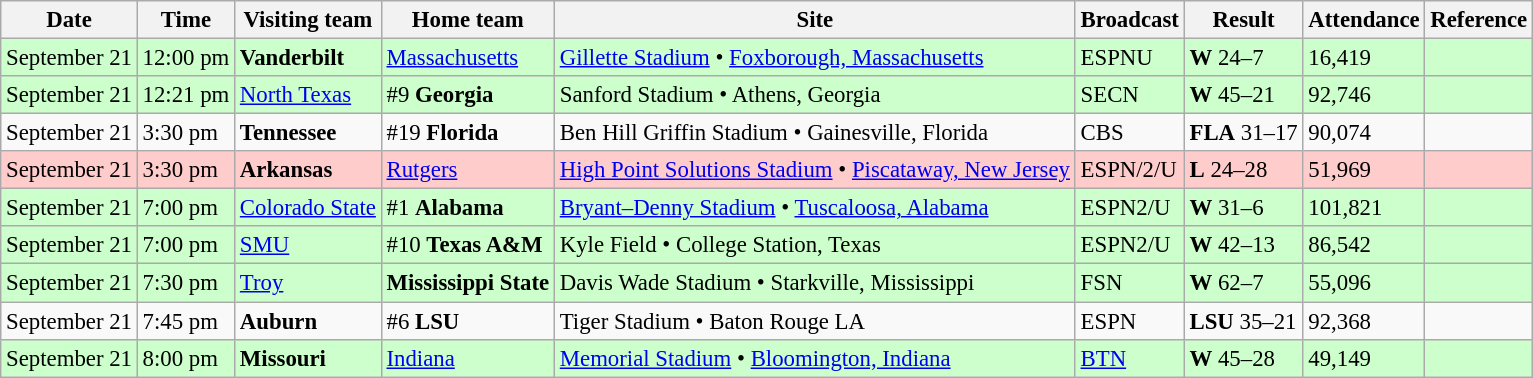<table class="wikitable" style="font-size:95%;">
<tr>
<th>Date</th>
<th>Time</th>
<th>Visiting team</th>
<th>Home team</th>
<th>Site</th>
<th>Broadcast</th>
<th>Result</th>
<th>Attendance</th>
<th class="unsortable">Reference</th>
</tr>
<tr bgcolor=ccffcc>
<td>September 21</td>
<td>12:00 pm</td>
<td><strong>Vanderbilt</strong></td>
<td><a href='#'>Massachusetts</a></td>
<td><a href='#'>Gillette Stadium</a> • <a href='#'>Foxborough, Massachusetts</a></td>
<td>ESPNU</td>
<td><strong>W</strong> 24–7</td>
<td>16,419</td>
<td></td>
</tr>
<tr bgcolor=ccffcc>
<td>September 21</td>
<td>12:21 pm</td>
<td><a href='#'>North Texas</a></td>
<td>#9 <strong>Georgia</strong></td>
<td>Sanford Stadium • Athens, Georgia</td>
<td>SECN</td>
<td><strong>W</strong> 45–21</td>
<td>92,746</td>
<td></td>
</tr>
<tr bgcolor=>
<td>September 21</td>
<td>3:30 pm</td>
<td><strong>Tennessee</strong></td>
<td>#19 <strong>Florida</strong></td>
<td>Ben Hill Griffin Stadium • Gainesville, Florida</td>
<td>CBS</td>
<td><strong>FLA</strong> 31–17</td>
<td>90,074</td>
<td></td>
</tr>
<tr bgcolor=ffcccc>
<td>September 21</td>
<td>3:30 pm</td>
<td><strong>Arkansas</strong></td>
<td><a href='#'>Rutgers</a></td>
<td><a href='#'>High Point Solutions Stadium</a> • <a href='#'>Piscataway, New Jersey</a></td>
<td>ESPN/2/U</td>
<td><strong>L</strong> 24–28</td>
<td>51,969</td>
<td></td>
</tr>
<tr bgcolor=ccffcc>
<td>September 21</td>
<td>7:00 pm</td>
<td><a href='#'>Colorado State</a></td>
<td>#1 <strong>Alabama</strong></td>
<td><a href='#'>Bryant–Denny Stadium</a> • <a href='#'>Tuscaloosa, Alabama</a></td>
<td>ESPN2/U</td>
<td><strong>W</strong> 31–6</td>
<td>101,821</td>
<td></td>
</tr>
<tr bgcolor=ccffcc>
<td>September 21</td>
<td>7:00 pm</td>
<td><a href='#'>SMU</a></td>
<td>#10 <strong>Texas A&M</strong></td>
<td>Kyle Field • College Station, Texas</td>
<td>ESPN2/U</td>
<td><strong>W</strong> 42–13</td>
<td>86,542</td>
<td></td>
</tr>
<tr bgcolor=ccffcc>
<td>September 21</td>
<td>7:30 pm</td>
<td><a href='#'>Troy</a></td>
<td><strong>Mississippi State</strong></td>
<td>Davis Wade Stadium • Starkville, Mississippi</td>
<td>FSN</td>
<td><strong>W</strong> 62–7</td>
<td>55,096</td>
<td></td>
</tr>
<tr bgcolor=>
<td>September 21</td>
<td>7:45 pm</td>
<td><strong>Auburn</strong></td>
<td>#6 <strong>LSU</strong></td>
<td>Tiger Stadium • Baton Rouge LA</td>
<td>ESPN</td>
<td><strong>LSU</strong> 35–21</td>
<td>92,368</td>
<td></td>
</tr>
<tr bgcolor=ccffcc>
<td>September 21</td>
<td>8:00 pm</td>
<td><strong>Missouri</strong></td>
<td><a href='#'>Indiana</a></td>
<td><a href='#'>Memorial Stadium</a> • <a href='#'>Bloomington, Indiana</a></td>
<td><a href='#'>BTN</a></td>
<td><strong>W</strong> 45–28</td>
<td>49,149</td>
<td></td>
</tr>
</table>
